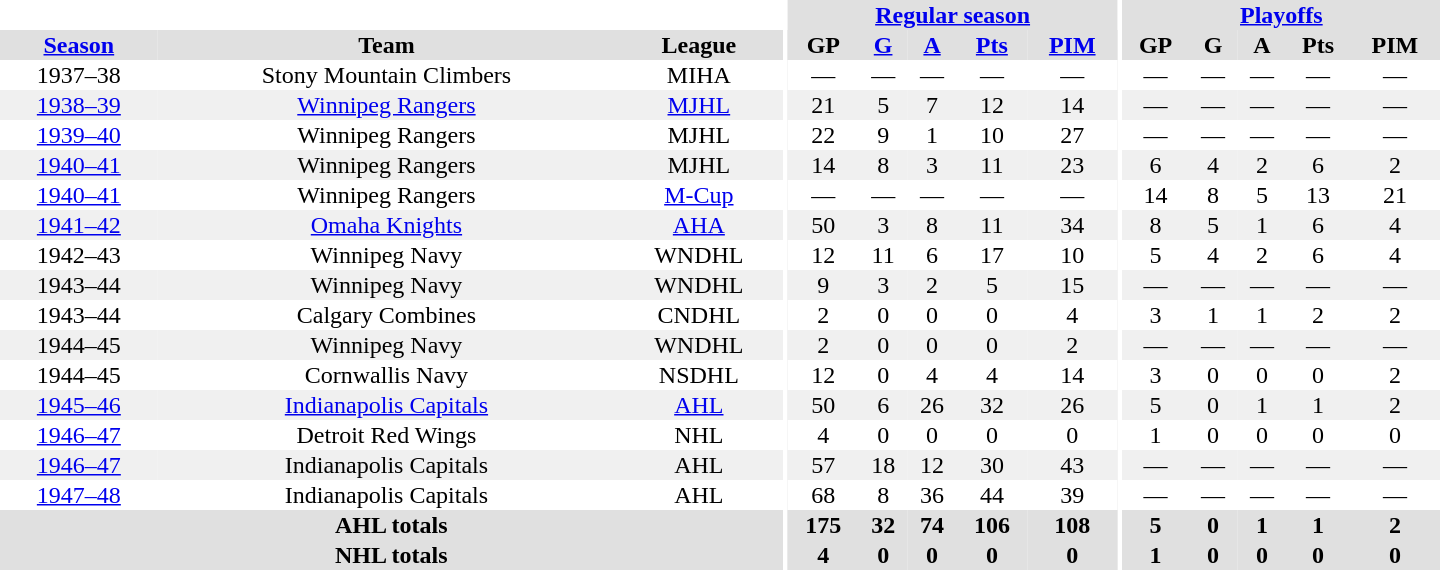<table border="0" cellpadding="1" cellspacing="0" style="text-align:center; width:60em">
<tr bgcolor="#e0e0e0">
<th colspan="3" bgcolor="#ffffff"></th>
<th rowspan="100" bgcolor="#ffffff"></th>
<th colspan="5"><a href='#'>Regular season</a></th>
<th rowspan="100" bgcolor="#ffffff"></th>
<th colspan="5"><a href='#'>Playoffs</a></th>
</tr>
<tr bgcolor="#e0e0e0">
<th><a href='#'>Season</a></th>
<th>Team</th>
<th>League</th>
<th>GP</th>
<th><a href='#'>G</a></th>
<th><a href='#'>A</a></th>
<th><a href='#'>Pts</a></th>
<th><a href='#'>PIM</a></th>
<th>GP</th>
<th>G</th>
<th>A</th>
<th>Pts</th>
<th>PIM</th>
</tr>
<tr>
<td>1937–38</td>
<td>Stony Mountain Climbers</td>
<td>MIHA</td>
<td>—</td>
<td>—</td>
<td>—</td>
<td>—</td>
<td>—</td>
<td>—</td>
<td>—</td>
<td>—</td>
<td>—</td>
<td>—</td>
</tr>
<tr bgcolor="#f0f0f0">
<td><a href='#'>1938–39</a></td>
<td><a href='#'>Winnipeg Rangers</a></td>
<td><a href='#'>MJHL</a></td>
<td>21</td>
<td>5</td>
<td>7</td>
<td>12</td>
<td>14</td>
<td>—</td>
<td>—</td>
<td>—</td>
<td>—</td>
<td>—</td>
</tr>
<tr>
<td><a href='#'>1939–40</a></td>
<td>Winnipeg Rangers</td>
<td>MJHL</td>
<td>22</td>
<td>9</td>
<td>1</td>
<td>10</td>
<td>27</td>
<td>—</td>
<td>—</td>
<td>—</td>
<td>—</td>
<td>—</td>
</tr>
<tr bgcolor="#f0f0f0">
<td><a href='#'>1940–41</a></td>
<td>Winnipeg Rangers</td>
<td>MJHL</td>
<td>14</td>
<td>8</td>
<td>3</td>
<td>11</td>
<td>23</td>
<td>6</td>
<td>4</td>
<td>2</td>
<td>6</td>
<td>2</td>
</tr>
<tr>
<td><a href='#'>1940–41</a></td>
<td>Winnipeg Rangers</td>
<td><a href='#'>M-Cup</a></td>
<td>—</td>
<td>—</td>
<td>—</td>
<td>—</td>
<td>—</td>
<td>14</td>
<td>8</td>
<td>5</td>
<td>13</td>
<td>21</td>
</tr>
<tr bgcolor="#f0f0f0">
<td><a href='#'>1941–42</a></td>
<td><a href='#'>Omaha Knights</a></td>
<td><a href='#'>AHA</a></td>
<td>50</td>
<td>3</td>
<td>8</td>
<td>11</td>
<td>34</td>
<td>8</td>
<td>5</td>
<td>1</td>
<td>6</td>
<td>4</td>
</tr>
<tr>
<td>1942–43</td>
<td>Winnipeg Navy</td>
<td>WNDHL</td>
<td>12</td>
<td>11</td>
<td>6</td>
<td>17</td>
<td>10</td>
<td>5</td>
<td>4</td>
<td>2</td>
<td>6</td>
<td>4</td>
</tr>
<tr bgcolor="#f0f0f0">
<td>1943–44</td>
<td>Winnipeg Navy</td>
<td>WNDHL</td>
<td>9</td>
<td>3</td>
<td>2</td>
<td>5</td>
<td>15</td>
<td>—</td>
<td>—</td>
<td>—</td>
<td>—</td>
<td>—</td>
</tr>
<tr>
<td>1943–44</td>
<td>Calgary Combines</td>
<td>CNDHL</td>
<td>2</td>
<td>0</td>
<td>0</td>
<td>0</td>
<td>4</td>
<td>3</td>
<td>1</td>
<td>1</td>
<td>2</td>
<td>2</td>
</tr>
<tr bgcolor="#f0f0f0">
<td>1944–45</td>
<td>Winnipeg Navy</td>
<td>WNDHL</td>
<td>2</td>
<td>0</td>
<td>0</td>
<td>0</td>
<td>2</td>
<td>—</td>
<td>—</td>
<td>—</td>
<td>—</td>
<td>—</td>
</tr>
<tr>
<td>1944–45</td>
<td>Cornwallis Navy</td>
<td>NSDHL</td>
<td>12</td>
<td>0</td>
<td>4</td>
<td>4</td>
<td>14</td>
<td>3</td>
<td>0</td>
<td>0</td>
<td>0</td>
<td>2</td>
</tr>
<tr bgcolor="#f0f0f0">
<td><a href='#'>1945–46</a></td>
<td><a href='#'>Indianapolis Capitals</a></td>
<td><a href='#'>AHL</a></td>
<td>50</td>
<td>6</td>
<td>26</td>
<td>32</td>
<td>26</td>
<td>5</td>
<td>0</td>
<td>1</td>
<td>1</td>
<td>2</td>
</tr>
<tr>
<td><a href='#'>1946–47</a></td>
<td>Detroit Red Wings</td>
<td>NHL</td>
<td>4</td>
<td>0</td>
<td>0</td>
<td>0</td>
<td>0</td>
<td>1</td>
<td>0</td>
<td>0</td>
<td>0</td>
<td>0</td>
</tr>
<tr bgcolor="#f0f0f0">
<td><a href='#'>1946–47</a></td>
<td>Indianapolis Capitals</td>
<td>AHL</td>
<td>57</td>
<td>18</td>
<td>12</td>
<td>30</td>
<td>43</td>
<td>—</td>
<td>—</td>
<td>—</td>
<td>—</td>
<td>—</td>
</tr>
<tr>
<td><a href='#'>1947–48</a></td>
<td>Indianapolis Capitals</td>
<td>AHL</td>
<td>68</td>
<td>8</td>
<td>36</td>
<td>44</td>
<td>39</td>
<td>—</td>
<td>—</td>
<td>—</td>
<td>—</td>
<td>—</td>
</tr>
<tr bgcolor="#e0e0e0">
<th colspan="3">AHL totals</th>
<th>175</th>
<th>32</th>
<th>74</th>
<th>106</th>
<th>108</th>
<th>5</th>
<th>0</th>
<th>1</th>
<th>1</th>
<th>2</th>
</tr>
<tr bgcolor="#e0e0e0">
<th colspan="3">NHL totals</th>
<th>4</th>
<th>0</th>
<th>0</th>
<th>0</th>
<th>0</th>
<th>1</th>
<th>0</th>
<th>0</th>
<th>0</th>
<th>0</th>
</tr>
</table>
